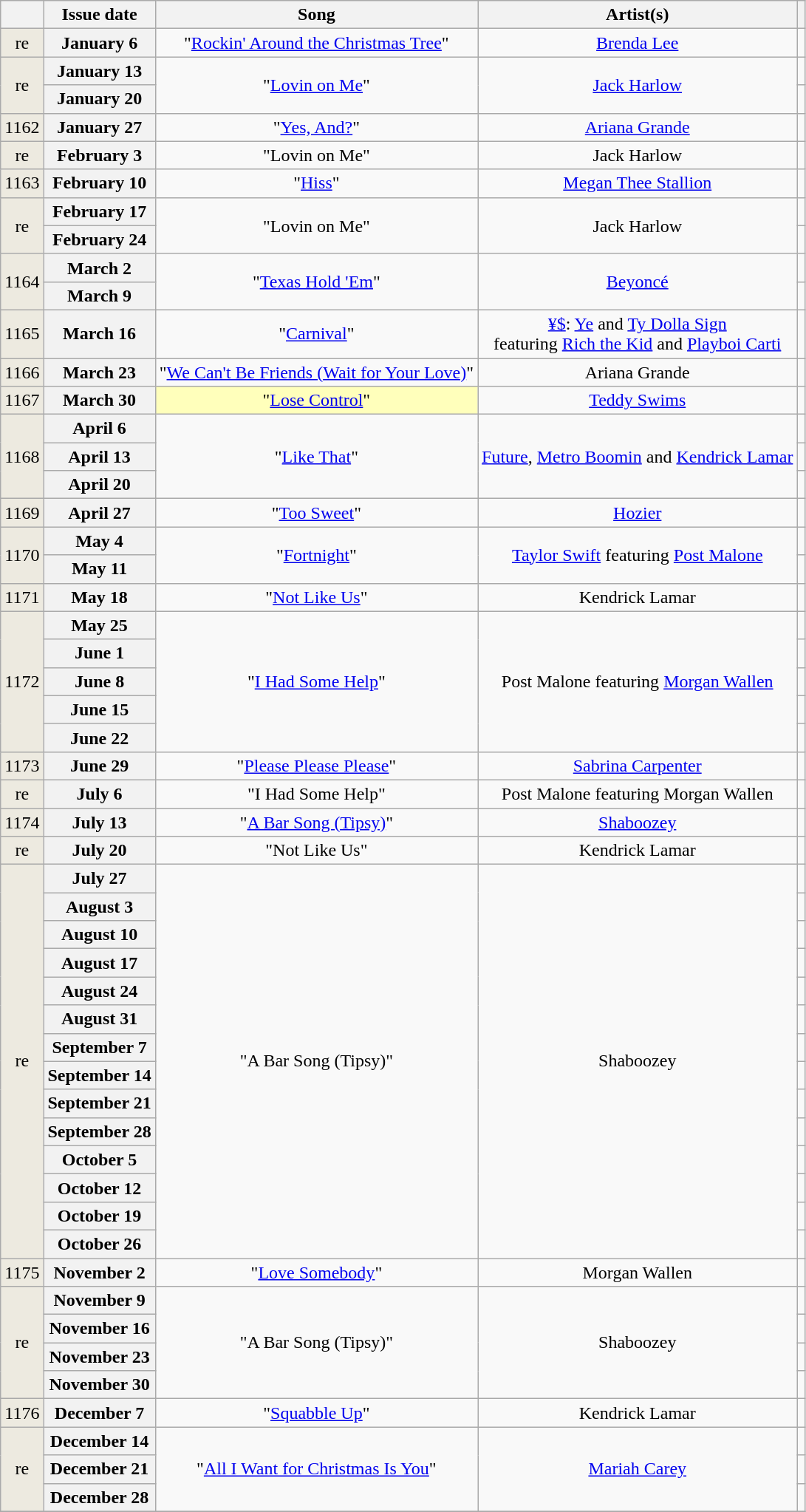<table class="wikitable plainrowheaders" style="text-align: center">
<tr>
<th width="1"></th>
<th scope="col">Issue date</th>
<th>Song</th>
<th>Artist(s)</th>
<th></th>
</tr>
<tr>
<td bgcolor=#EDEAE0>re</td>
<th scope="row">January 6</th>
<td>"<a href='#'>Rockin' Around the Christmas Tree</a>"</td>
<td><a href='#'>Brenda Lee</a></td>
<td></td>
</tr>
<tr>
<td bgcolor=#EDEAE0 rowspan="2">re</td>
<th scope="row">January 13</th>
<td rowspan="2">"<a href='#'>Lovin on Me</a>"</td>
<td rowspan="2"><a href='#'>Jack Harlow</a></td>
<td></td>
</tr>
<tr>
<th scope="row">January 20</th>
<td></td>
</tr>
<tr>
<td bgcolor=#EDEAE0>1162</td>
<th scope="row">January 27</th>
<td>"<a href='#'>Yes, And?</a>"</td>
<td><a href='#'>Ariana Grande</a></td>
<td></td>
</tr>
<tr>
<td bgcolor=#EDEAE0>re</td>
<th scope="row">February 3</th>
<td>"Lovin on Me"</td>
<td>Jack Harlow</td>
<td></td>
</tr>
<tr>
<td bgcolor=#EDEAE0>1163</td>
<th scope="row">February 10</th>
<td>"<a href='#'>Hiss</a>"</td>
<td><a href='#'>Megan Thee Stallion</a></td>
<td></td>
</tr>
<tr>
<td bgcolor=#EDEAE0 rowspan="2">re</td>
<th scope="row">February 17</th>
<td rowspan="2">"Lovin on Me"</td>
<td rowspan="2">Jack Harlow</td>
<td></td>
</tr>
<tr>
<th scope="row">February 24</th>
<td></td>
</tr>
<tr>
<td bgcolor=#EDEAE0 rowspan="2">1164</td>
<th scope="row">March 2</th>
<td rowspan="2">"<a href='#'>Texas Hold 'Em</a>"</td>
<td rowspan="2"><a href='#'>Beyoncé</a></td>
<td></td>
</tr>
<tr>
<th scope="row">March 9</th>
<td></td>
</tr>
<tr>
<td bgcolor=#EDEAE0>1165</td>
<th scope="row">March 16</th>
<td>"<a href='#'>Carnival</a>"</td>
<td><a href='#'>¥$</a>: <a href='#'>Ye</a> and <a href='#'>Ty Dolla Sign</a><br>featuring <a href='#'>Rich the Kid</a> and <a href='#'>Playboi Carti</a></td>
<td></td>
</tr>
<tr>
<td bgcolor=#EDEAE0>1166</td>
<th scope="row">March 23</th>
<td>"<a href='#'>We Can't Be Friends (Wait for Your Love)</a>"</td>
<td>Ariana Grande</td>
<td></td>
</tr>
<tr>
<td bgcolor=#EDEAE0>1167</td>
<th scope="row">March 30</th>
<td bgcolor=#FFFFBB>"<a href='#'>Lose Control</a>" </td>
<td><a href='#'>Teddy Swims</a></td>
<td></td>
</tr>
<tr>
<td bgcolor=#EDEAE0 rowspan="3">1168</td>
<th scope="row">April 6</th>
<td rowspan="3">"<a href='#'>Like That</a>"</td>
<td rowspan="3"><a href='#'>Future</a>, <a href='#'>Metro Boomin</a> and <a href='#'>Kendrick Lamar</a></td>
<td></td>
</tr>
<tr>
<th scope="row">April 13</th>
<td></td>
</tr>
<tr>
<th scope="row">April 20</th>
<td></td>
</tr>
<tr>
<td bgcolor=#EDEAE0>1169</td>
<th scope="row">April 27</th>
<td>"<a href='#'>Too Sweet</a>"</td>
<td><a href='#'>Hozier</a></td>
<td></td>
</tr>
<tr>
<td bgcolor=#EDEAE0 rowspan="2">1170</td>
<th scope="row">May 4</th>
<td rowspan="2">"<a href='#'>Fortnight</a>"</td>
<td rowspan="2"><a href='#'>Taylor Swift</a> featuring <a href='#'>Post Malone</a></td>
<td></td>
</tr>
<tr>
<th scope="row">May 11</th>
<td></td>
</tr>
<tr>
<td bgcolor=#EDEAE0>1171</td>
<th scope="row">May 18</th>
<td>"<a href='#'>Not Like Us</a>"</td>
<td>Kendrick Lamar</td>
<td></td>
</tr>
<tr>
<td bgcolor=#EDEAE0 rowspan="5">1172</td>
<th scope="row">May 25</th>
<td rowspan="5">"<a href='#'>I Had Some Help</a>"</td>
<td rowspan="5">Post Malone featuring <a href='#'>Morgan Wallen</a></td>
<td></td>
</tr>
<tr>
<th scope="row">June 1</th>
<td></td>
</tr>
<tr>
<th scope="row">June 8</th>
<td></td>
</tr>
<tr>
<th scope="row">June 15</th>
<td></td>
</tr>
<tr>
<th scope="row">June 22</th>
<td></td>
</tr>
<tr>
<td bgcolor=#EDEAE0>1173</td>
<th scope="row">June 29</th>
<td>"<a href='#'>Please Please Please</a>"</td>
<td><a href='#'>Sabrina Carpenter</a></td>
<td></td>
</tr>
<tr>
<td bgcolor=#EDEAE0>re</td>
<th scope="row">July 6</th>
<td>"I Had Some Help"</td>
<td>Post Malone featuring Morgan Wallen</td>
<td></td>
</tr>
<tr>
<td bgcolor=#EDEAE0>1174</td>
<th scope="row">July 13</th>
<td>"<a href='#'>A Bar Song (Tipsy)</a>"</td>
<td><a href='#'>Shaboozey</a></td>
<td></td>
</tr>
<tr>
<td bgcolor=#EDEAE0>re</td>
<th scope="row">July 20</th>
<td>"Not Like Us"</td>
<td>Kendrick Lamar</td>
<td></td>
</tr>
<tr>
<td bgcolor=#EDEAE0 rowspan="14">re</td>
<th scope="row">July 27</th>
<td rowspan="14">"A Bar Song (Tipsy)"</td>
<td rowspan="14">Shaboozey</td>
<td></td>
</tr>
<tr>
<th scope="row">August 3</th>
<td></td>
</tr>
<tr>
<th scope="row">August 10</th>
<td></td>
</tr>
<tr>
<th scope="row">August 17</th>
<td></td>
</tr>
<tr>
<th scope="row">August 24</th>
<td></td>
</tr>
<tr>
<th scope="row">August 31</th>
<td></td>
</tr>
<tr>
<th scope="row">September 7</th>
<td></td>
</tr>
<tr>
<th scope="row">September 14</th>
<td></td>
</tr>
<tr>
<th scope="row">September 21</th>
<td></td>
</tr>
<tr>
<th scope="row">September 28</th>
<td></td>
</tr>
<tr>
<th scope="row">October 5</th>
<td></td>
</tr>
<tr>
<th scope="row">October 12</th>
<td></td>
</tr>
<tr>
<th scope="row">October 19</th>
<td></td>
</tr>
<tr>
<th scope="row">October 26</th>
<td></td>
</tr>
<tr>
<td bgcolor=#EDEAE0>1175</td>
<th scope="row">November 2</th>
<td>"<a href='#'>Love Somebody</a>"</td>
<td>Morgan Wallen</td>
<td></td>
</tr>
<tr>
<td bgcolor=#EDEAE0 rowspan="4">re</td>
<th scope="row">November 9</th>
<td rowspan="4">"A Bar Song (Tipsy)"</td>
<td rowspan="4">Shaboozey</td>
<td></td>
</tr>
<tr>
<th scope="row">November 16</th>
<td></td>
</tr>
<tr>
<th scope="row">November 23</th>
<td></td>
</tr>
<tr>
<th scope="row">November 30</th>
<td></td>
</tr>
<tr>
<td bgcolor=#EDEAE0>1176</td>
<th scope="row">December 7</th>
<td>"<a href='#'>Squabble Up</a>"</td>
<td>Kendrick Lamar</td>
<td></td>
</tr>
<tr>
<td bgcolor=#EDEAE0 rowspan="3">re</td>
<th scope="row">December 14</th>
<td rowspan="3">"<a href='#'>All I Want for Christmas Is You</a>"</td>
<td rowspan="3"><a href='#'>Mariah Carey</a></td>
<td></td>
</tr>
<tr>
<th scope="row">December 21</th>
<td></td>
</tr>
<tr>
<th scope="row">December 28</th>
<td></td>
</tr>
<tr>
</tr>
</table>
